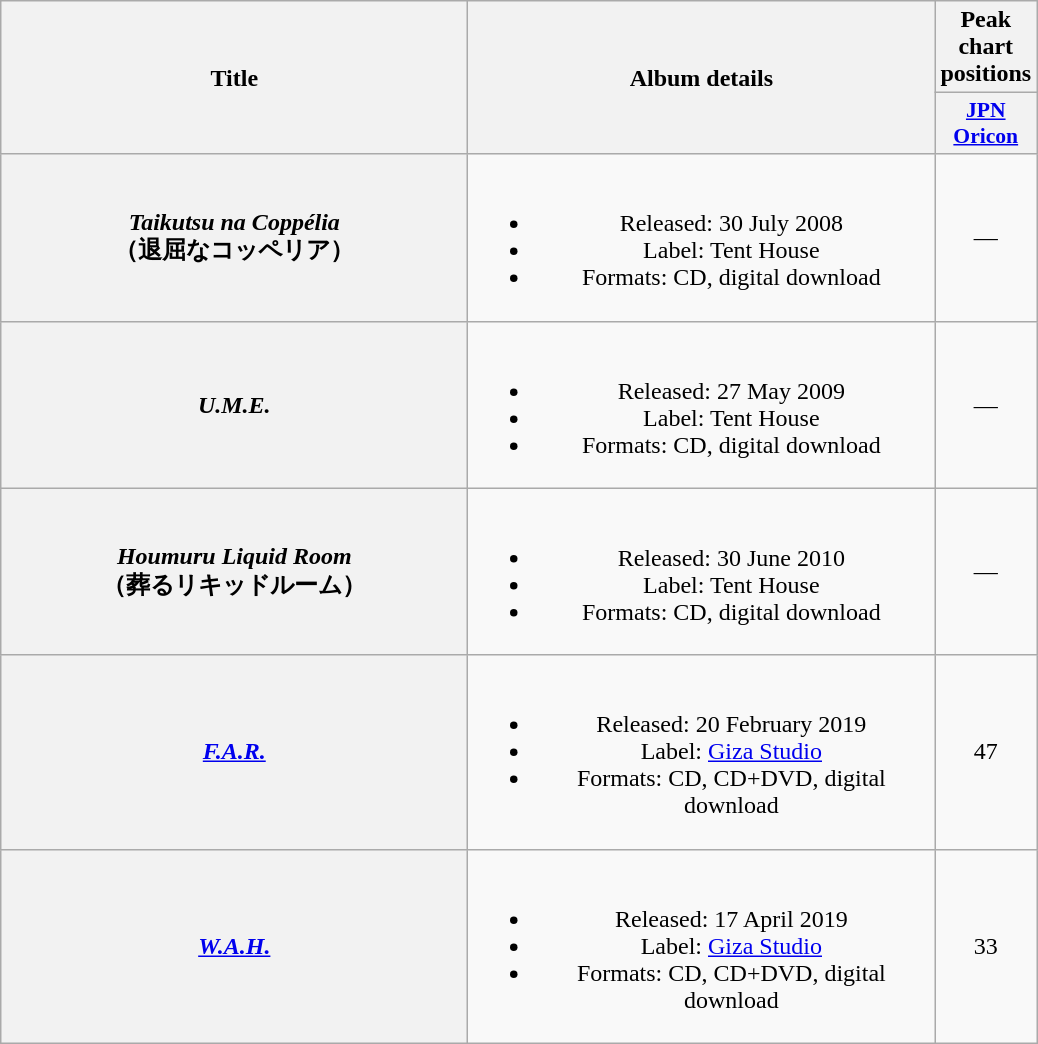<table class="wikitable plainrowheaders" style="text-align:center;">
<tr>
<th scope="col" rowspan="2" style="width:19em;">Title</th>
<th scope="col" rowspan="2" style="width:19em;">Album details</th>
<th scope="col" colspan="1">Peak<br>chart<br>positions</th>
</tr>
<tr>
<th scope="col" style="width:2.9em;font-size:90%;"><a href='#'>JPN<br>Oricon</a><br></th>
</tr>
<tr>
<th scope="row"><em>Taikutsu na Coppélia</em><br>（退屈なコッペリア）</th>
<td><br><ul><li>Released: 30 July 2008</li><li>Label: Tent House</li><li>Formats: CD, digital download</li></ul></td>
<td>—</td>
</tr>
<tr>
<th scope="row"><em>U.M.E.</em></th>
<td><br><ul><li>Released: 27 May 2009</li><li>Label: Tent House</li><li>Formats: CD, digital download</li></ul></td>
<td>—</td>
</tr>
<tr>
<th scope="row"><em>Houmuru Liquid Room</em><br>（葬るリキッドルーム）</th>
<td><br><ul><li>Released: 30 June 2010</li><li>Label: Tent House</li><li>Formats: CD, digital download</li></ul></td>
<td>—</td>
</tr>
<tr>
<th scope="row"><em><a href='#'>F.A.R.</a></em><br></th>
<td><br><ul><li>Released: 20 February 2019</li><li>Label: <a href='#'>Giza Studio</a></li><li>Formats: CD, CD+DVD, digital download</li></ul></td>
<td>47</td>
</tr>
<tr>
<th scope="row"><em><a href='#'>W.A.H.</a></em><br></th>
<td><br><ul><li>Released: 17 April 2019</li><li>Label: <a href='#'>Giza Studio</a></li><li>Formats: CD, CD+DVD, digital download</li></ul></td>
<td>33</td>
</tr>
</table>
